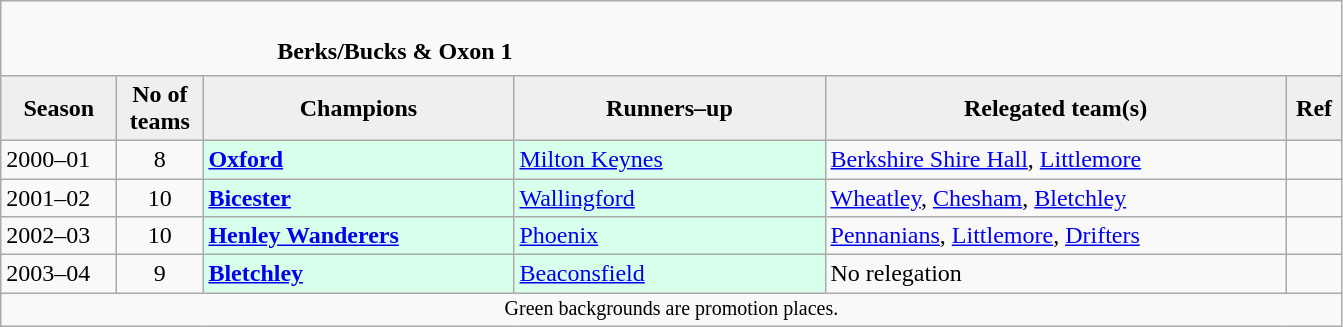<table class="wikitable" style="text-align: left;">
<tr>
<td colspan="11" cellpadding="0" cellspacing="0"><br><table border="0" style="width:100%;" cellpadding="0" cellspacing="0">
<tr>
<td style="width:20%; border:0;"></td>
<td style="border:0;"><strong>Berks/Bucks & Oxon 1</strong></td>
<td style="width:20%; border:0;"></td>
</tr>
</table>
</td>
</tr>
<tr>
<th style="background:#efefef; width:70px;">Season</th>
<th style="background:#efefef; width:50px;">No of teams</th>
<th style="background:#efefef; width:200px;">Champions</th>
<th style="background:#efefef; width:200px;">Runners–up</th>
<th style="background:#efefef; width:300px;">Relegated team(s)</th>
<th style="background:#efefef; width:30px;">Ref</th>
</tr>
<tr align=left>
<td>2000–01</td>
<td style="text-align: center;">8</td>
<td style="background:#d8ffeb;"><strong><a href='#'>Oxford</a></strong></td>
<td style="background:#d8ffeb;"><a href='#'>Milton Keynes</a></td>
<td><a href='#'>Berkshire Shire Hall</a>, <a href='#'>Littlemore</a></td>
<td></td>
</tr>
<tr>
<td>2001–02</td>
<td style="text-align: center;">10</td>
<td style="background:#d8ffeb;"><strong><a href='#'>Bicester</a></strong></td>
<td style="background:#d8ffeb;"><a href='#'>Wallingford</a></td>
<td><a href='#'>Wheatley</a>, <a href='#'>Chesham</a>, <a href='#'>Bletchley</a></td>
<td></td>
</tr>
<tr>
<td>2002–03</td>
<td style="text-align: center;">10</td>
<td style="background:#d8ffeb;"><strong><a href='#'>Henley Wanderers</a></strong></td>
<td style="background:#d8ffeb;"><a href='#'>Phoenix</a></td>
<td><a href='#'>Pennanians</a>, <a href='#'>Littlemore</a>, <a href='#'>Drifters</a></td>
<td></td>
</tr>
<tr>
<td>2003–04</td>
<td style="text-align: center;">9</td>
<td style="background:#d8ffeb;"><strong><a href='#'>Bletchley</a></strong></td>
<td style="background:#d8ffeb;"><a href='#'>Beaconsfield</a></td>
<td>No relegation</td>
<td></td>
</tr>
<tr>
<td colspan="15"  style="border:0; font-size:smaller; text-align:center;">Green backgrounds are promotion places.</td>
</tr>
</table>
